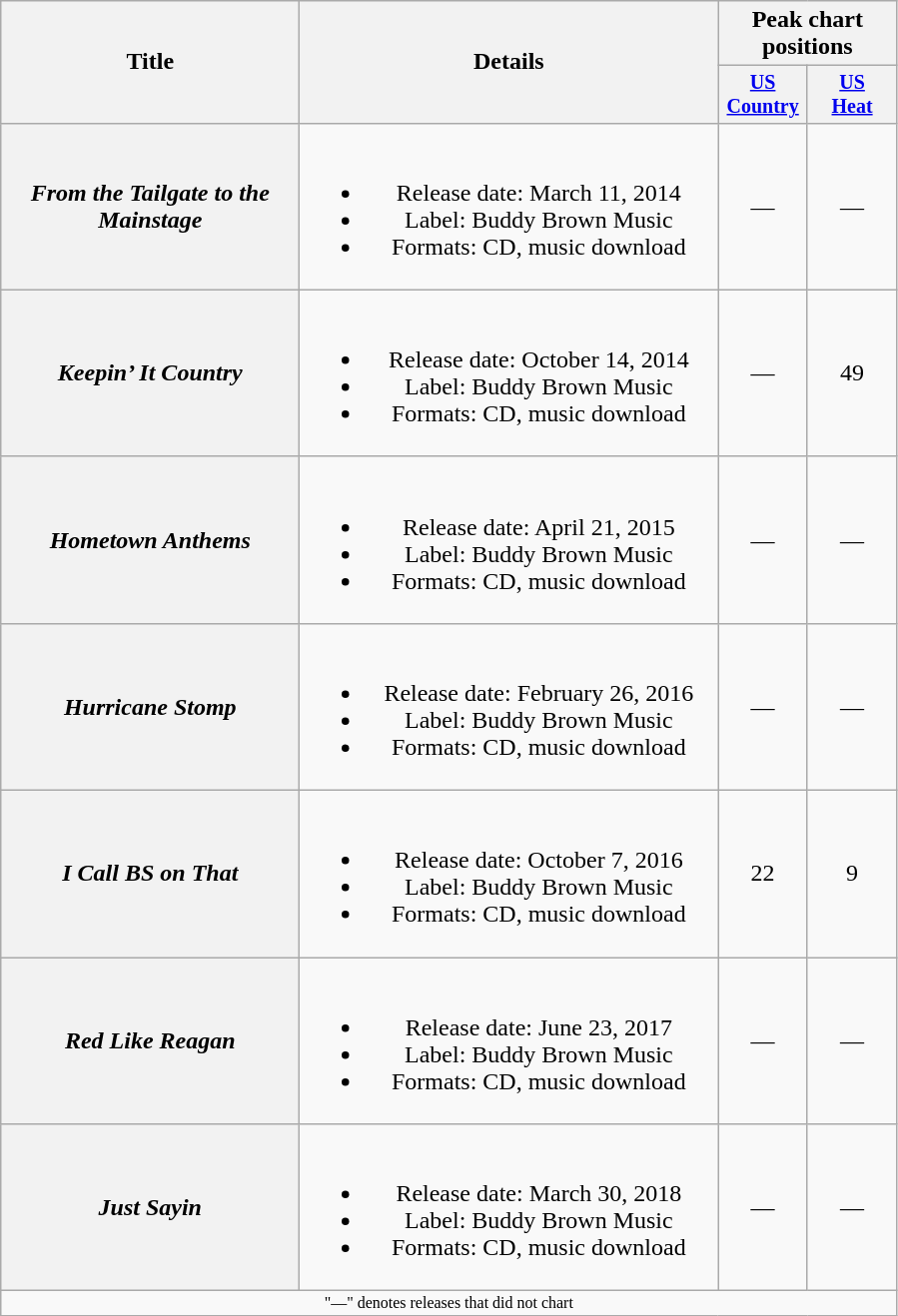<table class="wikitable"  plainrowheaders" style="text-align:center;"="???">
<tr>
<th rowspan="2" style="width:12em;">Title</th>
<th rowspan="2" style="width:17em;">Details</th>
<th colspan="2">Peak chart positions</th>
</tr>
<tr style="font-size:smaller;">
<th style="width:4em;"><a href='#'>US<br>Country</a><br></th>
<th style="width:4em;"><a href='#'>US<br>Heat</a><br></th>
</tr>
<tr>
<th scope="row"><em> From the Tailgate to the Mainstage</em></th>
<td><br><ul><li>Release date: March 11, 2014</li><li>Label: Buddy Brown Music</li><li>Formats: CD, music download</li></ul></td>
<td>—</td>
<td>—</td>
</tr>
<tr>
<th scope="row"><em> Keepin’ It Country </em></th>
<td><br><ul><li>Release date: October 14, 2014</li><li>Label: Buddy Brown Music</li><li>Formats: CD, music download</li></ul></td>
<td>—</td>
<td>49</td>
</tr>
<tr>
<th scope="row"><em> Hometown Anthems </em></th>
<td><br><ul><li>Release date: April 21, 2015</li><li>Label: Buddy Brown Music</li><li>Formats: CD, music download</li></ul></td>
<td>—</td>
<td>—</td>
</tr>
<tr>
<th scope="row"><em> Hurricane Stomp </em></th>
<td><br><ul><li>Release date: February 26, 2016</li><li>Label: Buddy Brown Music</li><li>Formats: CD, music download</li></ul></td>
<td>—</td>
<td>—</td>
</tr>
<tr>
<th scope="row"><em> I Call BS on That</em></th>
<td><br><ul><li>Release date: October 7, 2016</li><li>Label: Buddy Brown Music</li><li>Formats: CD, music download</li></ul></td>
<td>22</td>
<td>9</td>
</tr>
<tr>
<th scope="row"><em> Red Like Reagan</em></th>
<td><br><ul><li>Release date: June 23, 2017</li><li>Label: Buddy Brown Music</li><li>Formats: CD, music download</li></ul></td>
<td>—</td>
<td>—</td>
</tr>
<tr>
<th scope="row"><em> Just Sayin<strong></th>
<td><br><ul><li>Release date: March 30, 2018</li><li>Label: Buddy Brown Music</li><li>Formats: CD, music download</li></ul></td>
<td>—</td>
<td>—</td>
</tr>
<tr>
<td colspan="6" style="font-size:8pt">"—" denotes releases that did not chart</td>
</tr>
</table>
